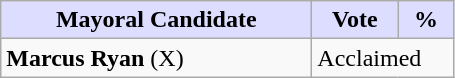<table class="wikitable">
<tr>
<th style="background:#ddf; width:200px;">Mayoral Candidate</th>
<th style="background:#ddf; width:50px;">Vote</th>
<th style="background:#ddf; width:30px;">%</th>
</tr>
<tr>
<td><strong>Marcus Ryan</strong>  (X)</td>
<td colspan="2">Acclaimed</td>
</tr>
</table>
